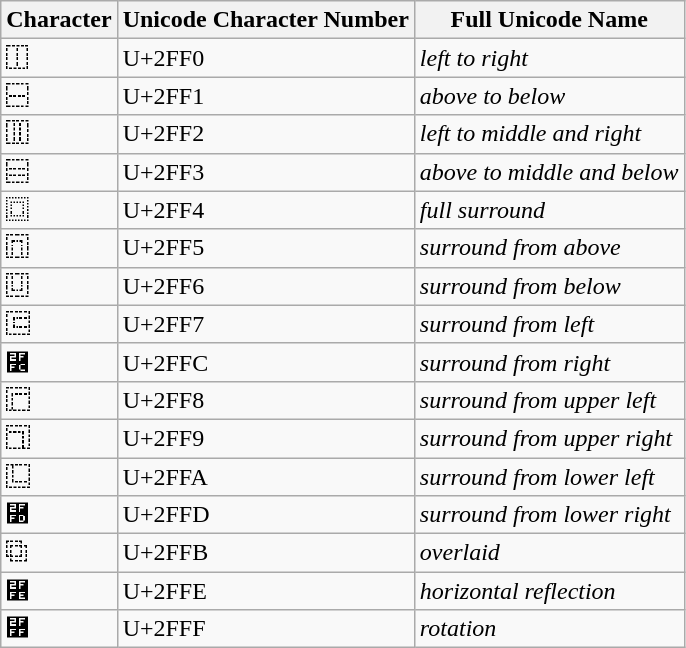<table border="1"  class="wikitable">
<tr>
<th>Character</th>
<th>Unicode Character Number</th>
<th>Full Unicode Name</th>
</tr>
<tr>
<td>⿰</td>
<td>U+2FF0</td>
<td> <em>left to right</em></td>
</tr>
<tr>
<td>⿱</td>
<td>U+2FF1</td>
<td> <em>above to below</em></td>
</tr>
<tr>
<td>⿲</td>
<td>U+2FF2</td>
<td> <em>left to middle and right</em></td>
</tr>
<tr>
<td>⿳</td>
<td>U+2FF3</td>
<td> <em>above to middle and below</em></td>
</tr>
<tr>
<td>⿴</td>
<td>U+2FF4</td>
<td> <em>full surround</em></td>
</tr>
<tr>
<td>⿵</td>
<td>U+2FF5</td>
<td> <em>surround from above</em></td>
</tr>
<tr>
<td>⿶</td>
<td>U+2FF6</td>
<td> <em>surround from below</em></td>
</tr>
<tr>
<td>⿷</td>
<td>U+2FF7</td>
<td> <em>surround from left</em></td>
</tr>
<tr>
<td>⿼</td>
<td>U+2FFC</td>
<td> <em>surround from right</em></td>
</tr>
<tr>
<td>⿸</td>
<td>U+2FF8</td>
<td> <em>surround from upper left</em></td>
</tr>
<tr>
<td>⿹</td>
<td>U+2FF9</td>
<td> <em>surround from upper right</em></td>
</tr>
<tr>
<td>⿺</td>
<td>U+2FFA</td>
<td> <em>surround from lower left</em></td>
</tr>
<tr>
<td>⿽</td>
<td>U+2FFD</td>
<td> <em>surround from lower right</em></td>
</tr>
<tr>
<td>⿻</td>
<td>U+2FFB</td>
<td> <em>overlaid</em></td>
</tr>
<tr>
<td>⿾</td>
<td>U+2FFE</td>
<td> <em>horizontal reflection</em></td>
</tr>
<tr>
<td>⿿</td>
<td>U+2FFF</td>
<td> <em>rotation</em></td>
</tr>
</table>
